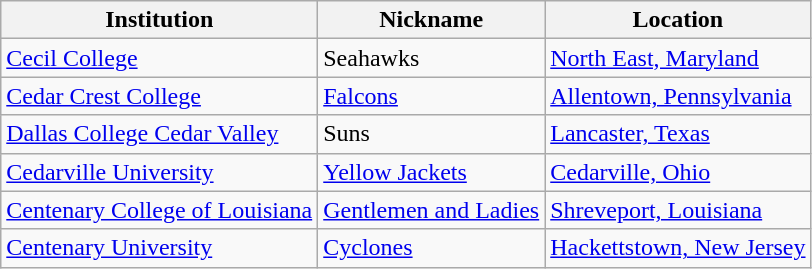<table class="wikitable">
<tr>
<th>Institution</th>
<th>Nickname</th>
<th>Location</th>
</tr>
<tr>
<td><a href='#'>Cecil College</a></td>
<td>Seahawks</td>
<td><a href='#'>North East, Maryland</a></td>
</tr>
<tr>
<td><a href='#'>Cedar Crest College</a></td>
<td><a href='#'>Falcons</a></td>
<td><a href='#'>Allentown, Pennsylvania</a></td>
</tr>
<tr>
<td><a href='#'>Dallas College Cedar Valley</a></td>
<td>Suns</td>
<td><a href='#'>Lancaster, Texas</a></td>
</tr>
<tr>
<td><a href='#'>Cedarville University</a></td>
<td><a href='#'>Yellow Jackets</a></td>
<td><a href='#'>Cedarville, Ohio</a></td>
</tr>
<tr>
<td><a href='#'>Centenary College of Louisiana</a></td>
<td><a href='#'>Gentlemen and Ladies</a></td>
<td><a href='#'>Shreveport, Louisiana</a></td>
</tr>
<tr>
<td><a href='#'>Centenary University</a></td>
<td><a href='#'>Cyclones</a></td>
<td><a href='#'>Hackettstown, New Jersey</a></td>
</tr>
</table>
